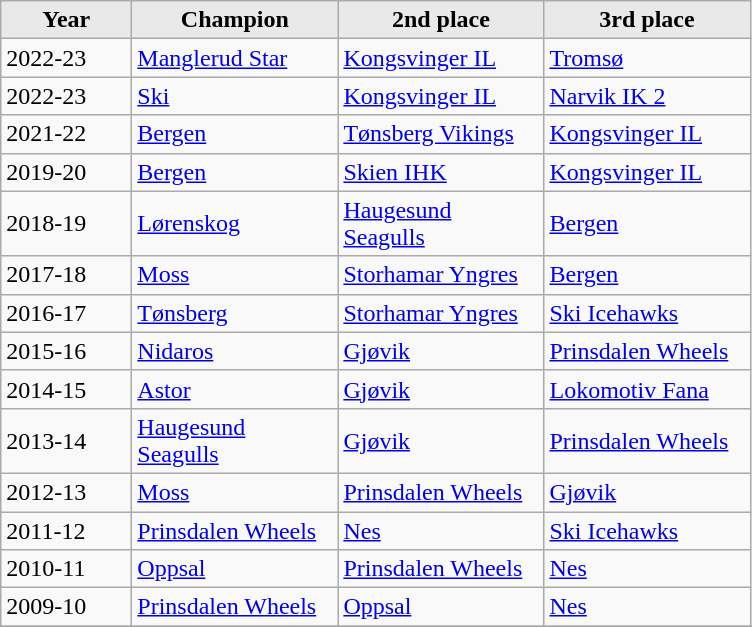<table class="wikitable">
<tr>
<th rowspan="1" colspan="1" style="background-color:#E9E9E9;width: 80px;">Year</th>
<th rowspan="1" colspan="1" style="background-color:#E9E9E9;width:130px;">Champion</th>
<th rowspan="1" colspan="1" style="background-color:#E9E9E9;width:130px;">2nd place</th>
<th rowspan="1" colspan="1" style="background-color:#E9E9E9;width:130px;">3rd place</th>
</tr>
<tr>
<td>2022-23</td>
<td><a href='#'>Manglerud Star</a></td>
<td><a href='#'>Kongsvinger IL</a></td>
<td><a href='#'>Tromsø</a></td>
</tr>
<tr>
<td>2022-23</td>
<td><a href='#'>Ski</a></td>
<td><a href='#'>Kongsvinger IL</a></td>
<td><a href='#'>Narvik IK 2</a></td>
</tr>
<tr>
<td>2021-22</td>
<td><a href='#'>Bergen</a></td>
<td><a href='#'>Tønsberg Vikings</a></td>
<td><a href='#'>Kongsvinger IL</a></td>
</tr>
<tr>
<td>2019-20</td>
<td><a href='#'>Bergen</a></td>
<td><a href='#'>Skien IHK</a></td>
<td><a href='#'>Kongsvinger IL</a></td>
</tr>
<tr>
<td>2018-19</td>
<td><a href='#'>Lørenskog</a></td>
<td><a href='#'>Haugesund Seagulls</a></td>
<td><a href='#'>Bergen</a></td>
</tr>
<tr>
<td>2017-18</td>
<td><a href='#'>Moss</a></td>
<td><a href='#'>Storhamar Yngres</a></td>
<td><a href='#'>Bergen</a></td>
</tr>
<tr>
<td>2016-17</td>
<td><a href='#'>Tønsberg</a></td>
<td><a href='#'>Storhamar Yngres</a></td>
<td><a href='#'>Ski Icehawks</a></td>
</tr>
<tr>
<td>2015-16</td>
<td><a href='#'>Nidaros</a></td>
<td><a href='#'>Gjøvik</a></td>
<td><a href='#'>Prinsdalen Wheels</a></td>
</tr>
<tr>
<td>2014-15</td>
<td><a href='#'>Astor</a></td>
<td><a href='#'>Gjøvik</a></td>
<td><a href='#'>Lokomotiv Fana</a></td>
</tr>
<tr>
<td>2013-14</td>
<td><a href='#'>Haugesund Seagulls</a></td>
<td><a href='#'>Gjøvik</a></td>
<td><a href='#'>Prinsdalen Wheels</a></td>
</tr>
<tr>
<td>2012-13</td>
<td><a href='#'>Moss</a></td>
<td><a href='#'>Prinsdalen Wheels</a></td>
<td><a href='#'>Gjøvik</a></td>
</tr>
<tr>
<td>2011-12</td>
<td><a href='#'>Prinsdalen Wheels</a></td>
<td><a href='#'>Nes</a></td>
<td><a href='#'>Ski Icehawks</a></td>
</tr>
<tr>
<td>2010-11</td>
<td><a href='#'>Oppsal</a></td>
<td><a href='#'>Prinsdalen Wheels</a></td>
<td><a href='#'>Nes</a></td>
</tr>
<tr>
<td>2009-10</td>
<td><a href='#'>Prinsdalen Wheels</a></td>
<td><a href='#'>Oppsal</a></td>
<td><a href='#'>Nes</a></td>
</tr>
<tr>
</tr>
</table>
